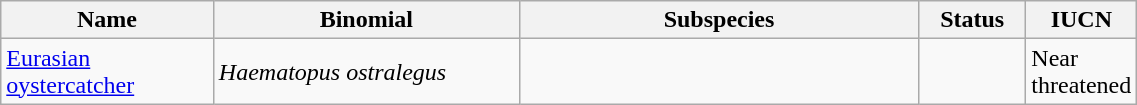<table width=60% class="wikitable">
<tr>
<th width=20%>Name</th>
<th width=30%>Binomial</th>
<th width=40%>Subspecies</th>
<th width=30%>Status</th>
<th width=30%>IUCN</th>
</tr>
<tr>
<td><a href='#'>Eurasian oystercatcher</a><br></td>
<td><em>Haematopus ostralegus</em></td>
<td></td>
<td></td>
<td>Near threatened</td>
</tr>
</table>
